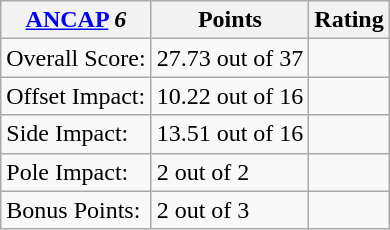<table class="wikitable">
<tr>
<th><a href='#'>ANCAP</a> <em>6</em></th>
<th>Points</th>
<th>Rating</th>
</tr>
<tr>
<td>Overall Score:</td>
<td>27.73 out of 37</td>
<td></td>
</tr>
<tr>
<td>Offset Impact:</td>
<td>10.22 out of 16</td>
<td></td>
</tr>
<tr>
<td>Side Impact:</td>
<td>13.51 out of 16</td>
<td></td>
</tr>
<tr>
<td>Pole Impact:</td>
<td>2 out of 2</td>
<td></td>
</tr>
<tr>
<td>Bonus Points:</td>
<td>2 out of 3</td>
<td></td>
</tr>
</table>
